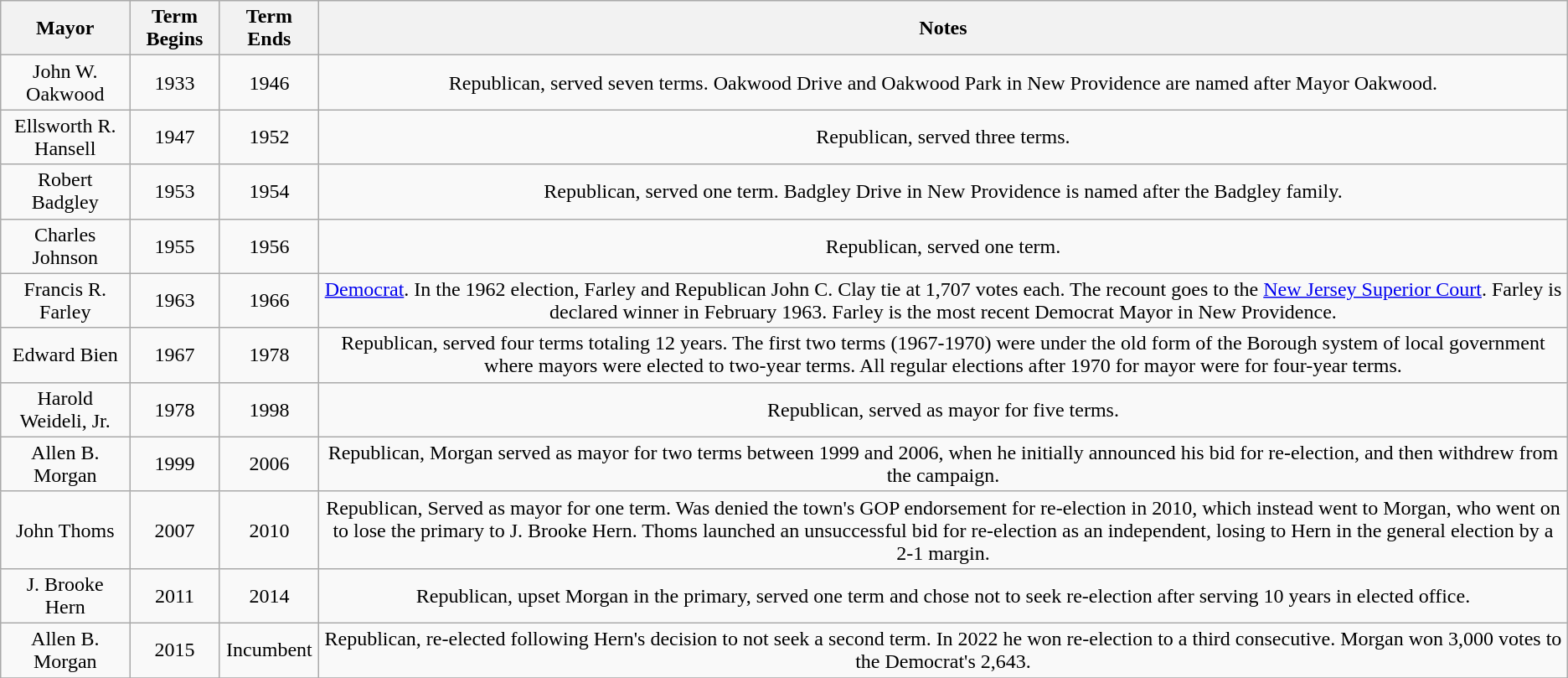<table | class="wikitable mw-collapsible mw-collapsed" style="text-align:center">
<tr>
<th>Mayor</th>
<th>Term Begins</th>
<th>Term Ends</th>
<th>Notes</th>
</tr>
<tr>
<td>John W. Oakwood</td>
<td>1933</td>
<td>1946</td>
<td>Republican, served seven terms. Oakwood Drive and Oakwood Park in New Providence are named after Mayor Oakwood.</td>
</tr>
<tr>
<td>Ellsworth R. Hansell</td>
<td>1947</td>
<td>1952</td>
<td>Republican, served three terms.</td>
</tr>
<tr>
<td>Robert Badgley</td>
<td>1953</td>
<td>1954</td>
<td>Republican, served one term. Badgley Drive in New Providence is named after the Badgley family.</td>
</tr>
<tr>
<td>Charles Johnson</td>
<td>1955</td>
<td>1956</td>
<td>Republican, served one term.</td>
</tr>
<tr>
<td>Francis R. Farley</td>
<td>1963</td>
<td>1966</td>
<td><a href='#'>Democrat</a>. In the 1962 election, Farley and Republican John C. Clay tie at 1,707 votes each. The recount goes to the <a href='#'>New Jersey Superior Court</a>. Farley is declared winner in February 1963. Farley is the most recent Democrat Mayor in New Providence.</td>
</tr>
<tr>
<td>Edward Bien</td>
<td>1967</td>
<td>1978</td>
<td>Republican, served four terms totaling 12 years. The first two terms (1967-1970) were under the old form of the Borough system of local government where mayors were elected to two-year terms. All regular elections after 1970 for mayor were for four-year terms.</td>
</tr>
<tr>
<td>Harold Weideli, Jr.</td>
<td>1978</td>
<td>1998</td>
<td>Republican, served as mayor for five terms.</td>
</tr>
<tr>
<td>Allen B. Morgan</td>
<td>1999</td>
<td>2006</td>
<td>Republican, Morgan served as mayor for two terms between 1999 and 2006, when he initially announced his bid for re-election, and then withdrew from the campaign.</td>
</tr>
<tr>
<td>John Thoms</td>
<td>2007</td>
<td>2010</td>
<td>Republican, Served as mayor for one term. Was denied the town's GOP endorsement for re-election in 2010, which instead went to Morgan, who went on to lose the primary to J. Brooke Hern. Thoms launched an unsuccessful bid for re-election as an independent, losing to Hern in the general election by a 2-1 margin.</td>
</tr>
<tr>
<td>J. Brooke Hern</td>
<td>2011</td>
<td>2014</td>
<td>Republican, upset Morgan in the primary, served one term and chose not to seek re-election after serving 10 years in elected office.</td>
</tr>
<tr>
<td>Allen B. Morgan</td>
<td>2015</td>
<td>Incumbent</td>
<td>Republican, re-elected following Hern's decision to not seek a second term. In 2022 he won re-election to a third consecutive. Morgan won 3,000 votes to the Democrat's 2,643.</td>
</tr>
<tr>
</tr>
</table>
